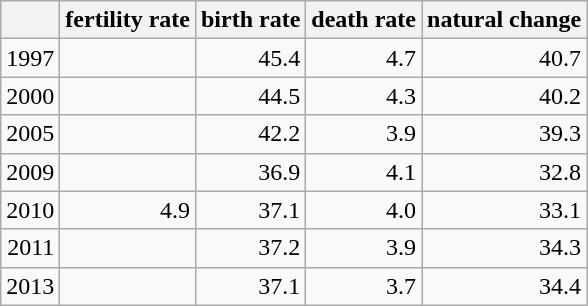<table class="wikitable" style="text-align:right;">
<tr>
<th></th>
<th>fertility rate</th>
<th>birth rate</th>
<th>death rate</th>
<th>natural change</th>
</tr>
<tr>
<td>1997</td>
<td></td>
<td>45.4</td>
<td>4.7</td>
<td>40.7</td>
</tr>
<tr>
<td>2000</td>
<td></td>
<td>44.5</td>
<td>4.3</td>
<td>40.2</td>
</tr>
<tr>
<td>2005</td>
<td></td>
<td>42.2</td>
<td>3.9</td>
<td>39.3</td>
</tr>
<tr>
<td>2009</td>
<td></td>
<td>36.9</td>
<td>4.1</td>
<td>32.8</td>
</tr>
<tr>
<td>2010</td>
<td>4.9</td>
<td>37.1</td>
<td>4.0</td>
<td>33.1</td>
</tr>
<tr>
<td>2011</td>
<td></td>
<td>37.2</td>
<td>3.9</td>
<td>34.3</td>
</tr>
<tr>
<td>2013</td>
<td></td>
<td>37.1</td>
<td>3.7</td>
<td>34.4</td>
</tr>
</table>
